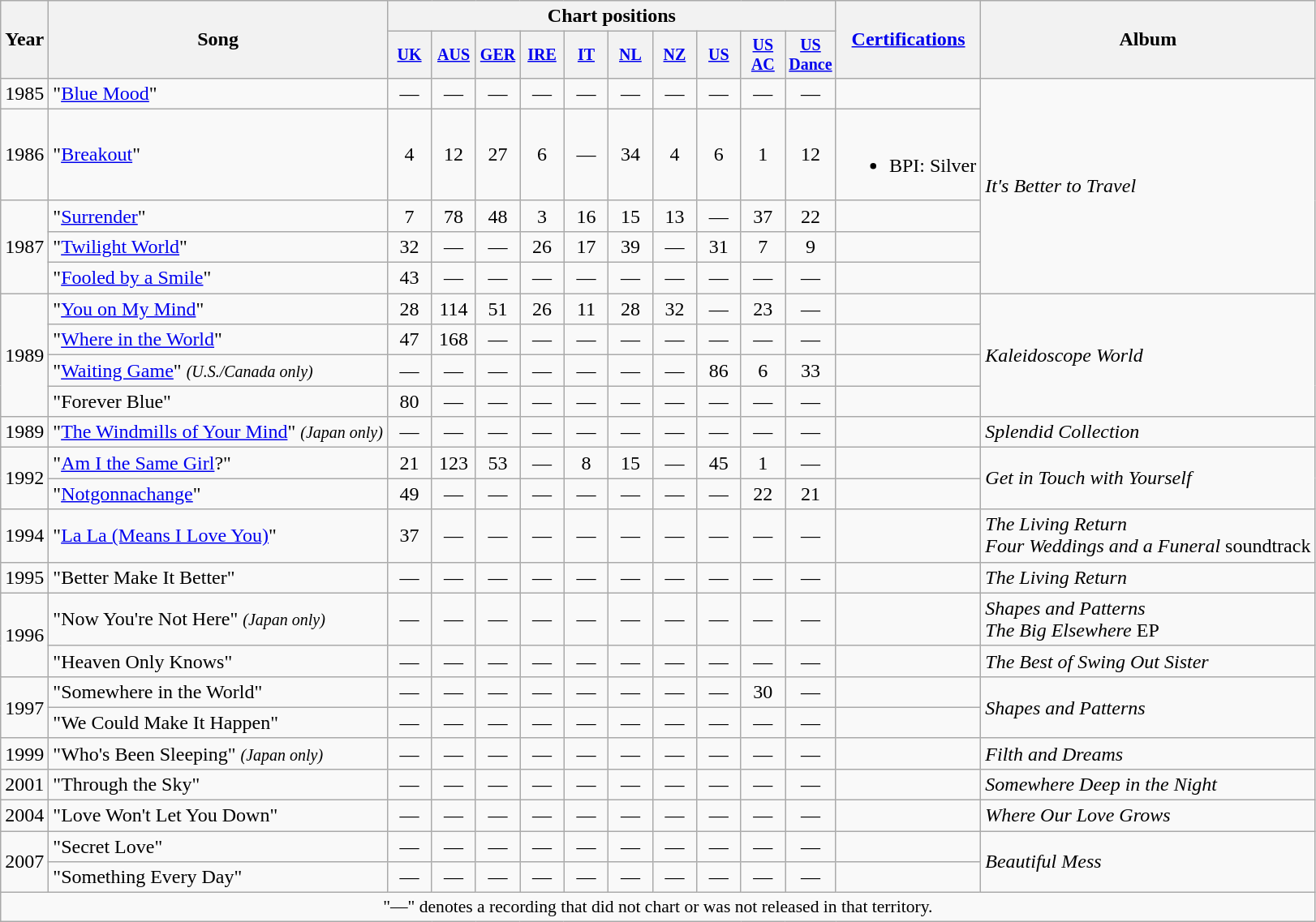<table class="wikitable" style=text-align:center;>
<tr>
<th rowspan=2>Year</th>
<th rowspan=2>Song</th>
<th colspan=10>Chart positions</th>
<th rowspan=2><a href='#'>Certifications</a></th>
<th rowspan=2>Album</th>
</tr>
<tr style="font-size:smaller;">
<th width="30"><a href='#'>UK</a><br></th>
<th width="30"><a href='#'>AUS</a><br></th>
<th width="30"><a href='#'>GER</a><br></th>
<th width="30"><a href='#'>IRE</a><br></th>
<th width="30"><a href='#'>IT</a><br></th>
<th width="30"><a href='#'>NL</a><br></th>
<th width="30"><a href='#'>NZ</a><br></th>
<th width="30"><a href='#'>US</a><br></th>
<th width="30"><a href='#'>US<br>AC</a><br></th>
<th width="30"><a href='#'>US<br>Dance</a><br></th>
</tr>
<tr>
<td>1985</td>
<td align=left>"<a href='#'>Blue Mood</a>"</td>
<td>—</td>
<td>—</td>
<td>—</td>
<td>—</td>
<td>—</td>
<td>—</td>
<td>—</td>
<td>—</td>
<td>—</td>
<td>—</td>
<td></td>
<td align=left rowspan="5"><em>It's Better to Travel</em></td>
</tr>
<tr>
<td>1986</td>
<td align=left>"<a href='#'>Breakout</a>"</td>
<td>4</td>
<td>12</td>
<td>27</td>
<td>6</td>
<td>—</td>
<td>34</td>
<td>4</td>
<td>6</td>
<td>1</td>
<td>12</td>
<td><br><ul><li>BPI: Silver</li></ul></td>
</tr>
<tr>
<td rowspan="3">1987</td>
<td align=left>"<a href='#'>Surrender</a>"</td>
<td>7</td>
<td>78</td>
<td>48</td>
<td>3</td>
<td>16</td>
<td>15</td>
<td>13</td>
<td>—</td>
<td>37</td>
<td>22</td>
<td></td>
</tr>
<tr>
<td align=left>"<a href='#'>Twilight World</a>"</td>
<td>32</td>
<td>—</td>
<td>—</td>
<td>26</td>
<td>17</td>
<td>39</td>
<td>—</td>
<td>31</td>
<td>7</td>
<td>9</td>
<td></td>
</tr>
<tr>
<td align=left>"<a href='#'>Fooled by a Smile</a>"</td>
<td>43</td>
<td>—</td>
<td>—</td>
<td>—</td>
<td>—</td>
<td>—</td>
<td>—</td>
<td>—</td>
<td>—</td>
<td>—</td>
<td></td>
</tr>
<tr>
<td rowspan="4">1989</td>
<td align=left>"<a href='#'>You on My Mind</a>"</td>
<td>28</td>
<td>114</td>
<td>51</td>
<td>26</td>
<td>11</td>
<td>28</td>
<td>32</td>
<td>—</td>
<td>23</td>
<td>—</td>
<td></td>
<td align=left rowspan="4"><em>Kaleidoscope World</em></td>
</tr>
<tr>
<td align=left>"<a href='#'>Where in the World</a>"</td>
<td>47</td>
<td>168</td>
<td>—</td>
<td>—</td>
<td>—</td>
<td>—</td>
<td>—</td>
<td>—</td>
<td>—</td>
<td>—</td>
<td></td>
</tr>
<tr>
<td align=left>"<a href='#'>Waiting Game</a>" <small><em>(U.S./Canada only)</em></small></td>
<td>—</td>
<td>—</td>
<td>—</td>
<td>—</td>
<td>—</td>
<td>—</td>
<td>—</td>
<td>86</td>
<td>6</td>
<td>33</td>
<td></td>
</tr>
<tr>
<td align=left>"Forever Blue"</td>
<td>80</td>
<td>—</td>
<td>—</td>
<td>—</td>
<td>—</td>
<td>—</td>
<td>—</td>
<td>—</td>
<td>—</td>
<td>—</td>
<td></td>
</tr>
<tr>
<td>1989</td>
<td align=left>"<a href='#'>The Windmills of Your Mind</a>" <small><em>(Japan only)</em></small></td>
<td>—</td>
<td>—</td>
<td>—</td>
<td>—</td>
<td>—</td>
<td>—</td>
<td>—</td>
<td>—</td>
<td>—</td>
<td>—</td>
<td></td>
<td align=left><em>Splendid Collection</em></td>
</tr>
<tr>
<td rowspan="2">1992</td>
<td align=left>"<a href='#'>Am I the Same Girl</a>?"</td>
<td>21</td>
<td>123</td>
<td>53</td>
<td>—</td>
<td>8</td>
<td>15</td>
<td>—</td>
<td>45</td>
<td>1</td>
<td>—</td>
<td></td>
<td align=left rowspan="2"><em>Get in Touch with Yourself</em></td>
</tr>
<tr>
<td align=left>"<a href='#'>Notgonnachange</a>"</td>
<td>49</td>
<td>—</td>
<td>—</td>
<td>—</td>
<td>—</td>
<td>—</td>
<td>—</td>
<td>—</td>
<td>22</td>
<td>21</td>
<td></td>
</tr>
<tr>
<td>1994</td>
<td align=left>"<a href='#'>La La (Means I Love You)</a>"</td>
<td>37</td>
<td>—</td>
<td>—</td>
<td>—</td>
<td>—</td>
<td>—</td>
<td>—</td>
<td>—</td>
<td>—</td>
<td>—</td>
<td></td>
<td align=left><em>The Living Return</em><br><em>Four Weddings and a Funeral</em> soundtrack</td>
</tr>
<tr>
<td>1995</td>
<td align=left>"Better Make It Better"</td>
<td>—</td>
<td>—</td>
<td>—</td>
<td>—</td>
<td>—</td>
<td>—</td>
<td>—</td>
<td>—</td>
<td>—</td>
<td>—</td>
<td></td>
<td align=left><em>The Living Return</em></td>
</tr>
<tr>
<td rowspan="2">1996</td>
<td align=left>"Now You're Not Here" <small><em>(Japan only)</em></small></td>
<td>—</td>
<td>—</td>
<td>—</td>
<td>—</td>
<td>—</td>
<td>—</td>
<td>—</td>
<td>—</td>
<td>—</td>
<td>—</td>
<td></td>
<td align=left><em>Shapes and Patterns</em><br><em>The Big Elsewhere</em> EP</td>
</tr>
<tr>
<td align=left>"Heaven Only Knows"</td>
<td>—</td>
<td>—</td>
<td>—</td>
<td>—</td>
<td>—</td>
<td>—</td>
<td>—</td>
<td>—</td>
<td>—</td>
<td>—</td>
<td></td>
<td align=left><em>The Best of Swing Out Sister</em></td>
</tr>
<tr>
<td rowspan="2">1997</td>
<td align=left>"Somewhere in the World"</td>
<td>—</td>
<td>—</td>
<td>—</td>
<td>—</td>
<td>—</td>
<td>—</td>
<td>—</td>
<td>—</td>
<td>30</td>
<td>—</td>
<td></td>
<td align=left rowspan="2"><em>Shapes and Patterns</em></td>
</tr>
<tr>
<td align=left>"We Could Make It Happen"</td>
<td>—</td>
<td>—</td>
<td>—</td>
<td>—</td>
<td>—</td>
<td>—</td>
<td>—</td>
<td>—</td>
<td>—</td>
<td>—</td>
<td></td>
</tr>
<tr>
<td>1999</td>
<td align=left>"Who's Been Sleeping" <small><em>(Japan only)</em></small></td>
<td>—</td>
<td>—</td>
<td>—</td>
<td>—</td>
<td>—</td>
<td>—</td>
<td>—</td>
<td>—</td>
<td>—</td>
<td>—</td>
<td></td>
<td align=left><em>Filth and Dreams</em></td>
</tr>
<tr>
<td>2001</td>
<td align=left>"Through the Sky"</td>
<td>—</td>
<td>—</td>
<td>—</td>
<td>—</td>
<td>—</td>
<td>—</td>
<td>—</td>
<td>—</td>
<td>—</td>
<td>—</td>
<td></td>
<td align=left><em>Somewhere Deep in the Night</em></td>
</tr>
<tr>
<td>2004</td>
<td align=left>"Love Won't Let You Down"</td>
<td>—</td>
<td>—</td>
<td>—</td>
<td>—</td>
<td>—</td>
<td>—</td>
<td>—</td>
<td>—</td>
<td>—</td>
<td>—</td>
<td></td>
<td align=left><em>Where Our Love Grows</em></td>
</tr>
<tr>
<td rowspan="2">2007</td>
<td align=left>"Secret Love"</td>
<td>—</td>
<td>—</td>
<td>—</td>
<td>—</td>
<td>—</td>
<td>—</td>
<td>—</td>
<td>—</td>
<td>—</td>
<td>—</td>
<td></td>
<td align=left rowspan="2"><em>Beautiful Mess</em></td>
</tr>
<tr>
<td align=left>"Something Every Day"</td>
<td>—</td>
<td>—</td>
<td>—</td>
<td>—</td>
<td>—</td>
<td>—</td>
<td>—</td>
<td>—</td>
<td>—</td>
<td>—</td>
<td></td>
</tr>
<tr>
<td colspan="14" style="font-size:90%">"—" denotes a recording that did not chart or was not released in that territory.</td>
</tr>
</table>
